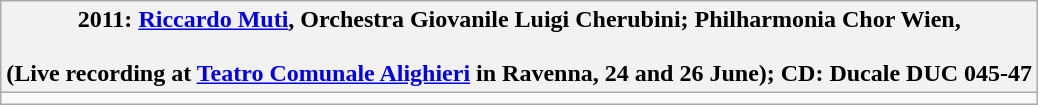<table class=wikitable>
<tr>
<th colspan=2><div>2011: <a href='#'>Riccardo Muti</a>, Orchestra Giovanile Luigi Cherubini; Philharmonia Chor Wien,<br><br>(Live recording at <a href='#'>Teatro Comunale Alighieri</a> in Ravenna, 24 and 26 June); CD: Ducale DUC 045-47</div></th>
</tr>
<tr>
<td valign=top style="border-right:none;"></td>
<td valign=top style="border-left:none;"></td>
</tr>
</table>
